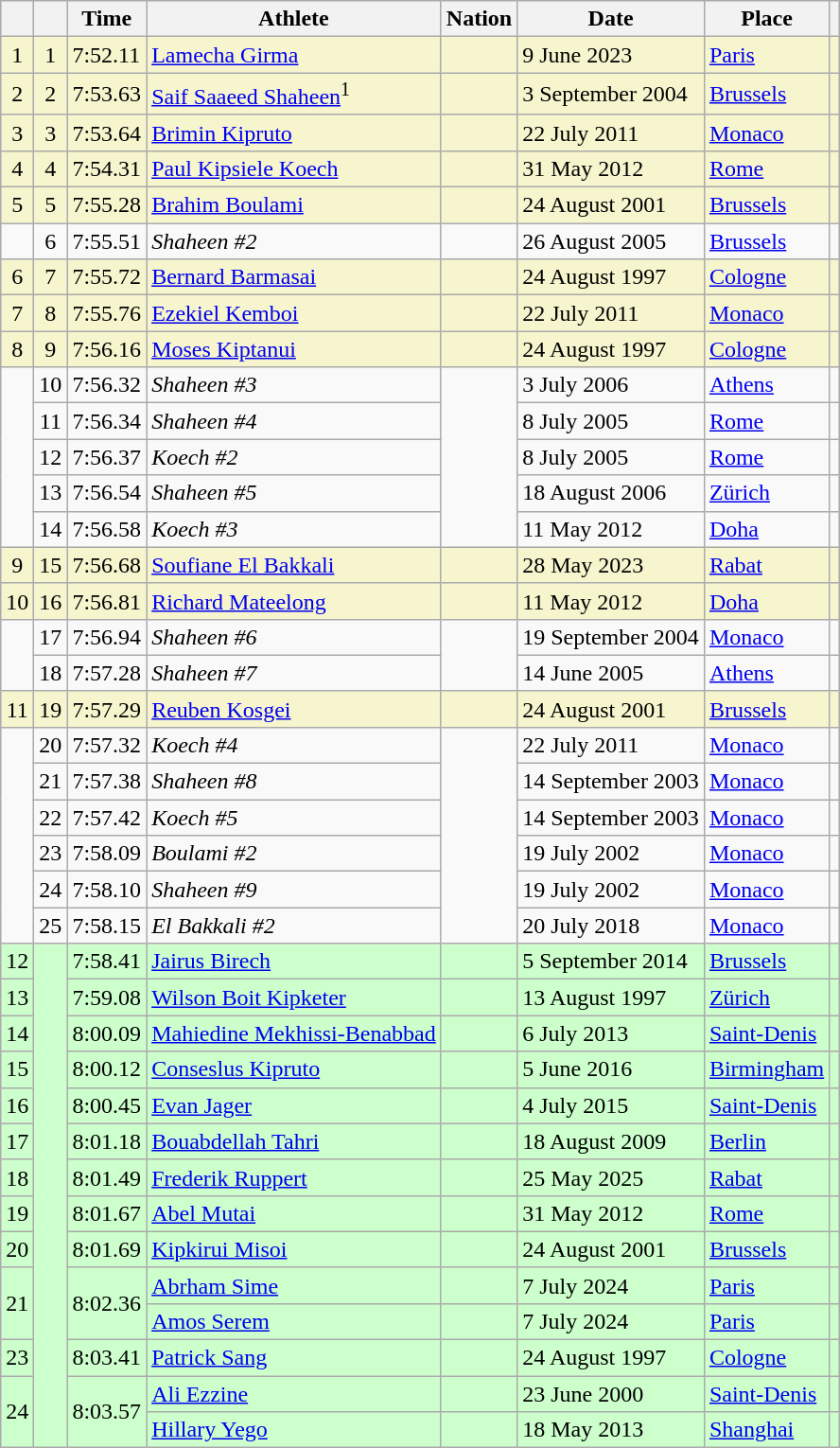<table class="wikitable sortable">
<tr>
<th></th>
<th></th>
<th>Time</th>
<th>Athlete</th>
<th>Nation</th>
<th>Date</th>
<th>Place</th>
<th class="unsortable"></th>
</tr>
<tr bgcolor="#f6F5CE">
<td align="center">1</td>
<td align="center">1</td>
<td>7:52.11</td>
<td><a href='#'>Lamecha Girma</a></td>
<td></td>
<td>9 June 2023</td>
<td><a href='#'>Paris</a></td>
<td></td>
</tr>
<tr bgcolor="#f6F5CE">
<td align="center">2</td>
<td align="center">2</td>
<td>7:53.63</td>
<td><a href='#'>Saif Saaeed Shaheen</a><sup>1</sup></td>
<td></td>
<td>3 September 2004</td>
<td><a href='#'>Brussels</a></td>
<td></td>
</tr>
<tr bgcolor="#f6F5CE">
<td align="center">3</td>
<td align="center">3</td>
<td>7:53.64</td>
<td><a href='#'>Brimin Kipruto</a></td>
<td></td>
<td>22 July 2011</td>
<td><a href='#'>Monaco</a></td>
<td></td>
</tr>
<tr bgcolor="#f6F5CE">
<td align="center">4</td>
<td align="center">4</td>
<td>7:54.31</td>
<td><a href='#'>Paul Kipsiele Koech</a></td>
<td></td>
<td>31 May 2012</td>
<td><a href='#'>Rome</a></td>
<td></td>
</tr>
<tr bgcolor="#f6F5CE">
<td align="center">5</td>
<td align="center">5</td>
<td>7:55.28</td>
<td><a href='#'>Brahim Boulami</a></td>
<td></td>
<td>24 August 2001</td>
<td><a href='#'>Brussels</a></td>
<td></td>
</tr>
<tr>
<td></td>
<td align="center">6</td>
<td>7:55.51</td>
<td><em>Shaheen #2</em></td>
<td></td>
<td>26 August 2005</td>
<td><a href='#'>Brussels</a></td>
<td></td>
</tr>
<tr bgcolor="#f6F5CE">
<td align="center">6</td>
<td align="center">7</td>
<td>7:55.72</td>
<td><a href='#'>Bernard Barmasai</a></td>
<td></td>
<td>24 August 1997</td>
<td><a href='#'>Cologne</a></td>
<td></td>
</tr>
<tr bgcolor="#f6F5CE">
<td align="center">7</td>
<td align="center">8</td>
<td>7:55.76</td>
<td><a href='#'>Ezekiel Kemboi</a></td>
<td></td>
<td>22 July 2011</td>
<td><a href='#'>Monaco</a></td>
<td></td>
</tr>
<tr bgcolor="#f6F5CE">
<td align="center">8</td>
<td align="center">9</td>
<td>7:56.16</td>
<td><a href='#'>Moses Kiptanui</a></td>
<td></td>
<td>24 August 1997</td>
<td><a href='#'>Cologne</a></td>
<td></td>
</tr>
<tr>
<td rowspan="5"></td>
<td align="center">10</td>
<td>7:56.32</td>
<td><em>Shaheen #3</em></td>
<td rowspan="5"></td>
<td>3 July 2006</td>
<td><a href='#'>Athens</a></td>
<td></td>
</tr>
<tr>
<td align="center">11</td>
<td>7:56.34</td>
<td><em>Shaheen #4</em></td>
<td>8 July 2005</td>
<td><a href='#'>Rome</a></td>
<td></td>
</tr>
<tr>
<td align="center">12</td>
<td>7:56.37</td>
<td><em>Koech #2</em></td>
<td>8 July 2005</td>
<td><a href='#'>Rome</a></td>
<td></td>
</tr>
<tr>
<td align="center">13</td>
<td>7:56.54</td>
<td><em>Shaheen #5</em></td>
<td>18 August 2006</td>
<td><a href='#'>Zürich</a></td>
<td></td>
</tr>
<tr>
<td align="center">14</td>
<td>7:56.58</td>
<td><em>Koech #3</em></td>
<td>11 May 2012</td>
<td><a href='#'>Doha</a></td>
<td></td>
</tr>
<tr bgcolor="#f6F5CE">
<td align="center">9</td>
<td align="center">15</td>
<td>7:56.68</td>
<td><a href='#'>Soufiane El Bakkali</a></td>
<td></td>
<td>28 May 2023</td>
<td><a href='#'>Rabat</a></td>
<td></td>
</tr>
<tr bgcolor="#f6F5CE">
<td align="center">10</td>
<td align="center">16</td>
<td>7:56.81</td>
<td><a href='#'>Richard Mateelong</a></td>
<td></td>
<td>11 May 2012</td>
<td><a href='#'>Doha</a></td>
<td></td>
</tr>
<tr>
<td rowspan="2"></td>
<td align="center">17</td>
<td>7:56.94</td>
<td><em>Shaheen #6</em></td>
<td rowspan="2"></td>
<td>19 September 2004</td>
<td><a href='#'>Monaco</a></td>
<td></td>
</tr>
<tr>
<td align="center">18</td>
<td>7:57.28</td>
<td><em>Shaheen #7</em></td>
<td>14 June 2005</td>
<td><a href='#'>Athens</a></td>
<td></td>
</tr>
<tr bgcolor="#f6F5CE">
<td align="center">11</td>
<td align="center">19</td>
<td>7:57.29</td>
<td><a href='#'>Reuben Kosgei</a></td>
<td></td>
<td>24 August 2001</td>
<td><a href='#'>Brussels</a></td>
<td></td>
</tr>
<tr>
<td rowspan="6"></td>
<td align="center">20</td>
<td>7:57.32</td>
<td><em>Koech #4</em></td>
<td rowspan="6"></td>
<td>22 July 2011</td>
<td><a href='#'>Monaco</a></td>
<td></td>
</tr>
<tr>
<td align="center">21</td>
<td>7:57.38</td>
<td><em>Shaheen #8</em></td>
<td>14 September 2003</td>
<td><a href='#'>Monaco</a></td>
<td></td>
</tr>
<tr>
<td align="center">22</td>
<td>7:57.42</td>
<td><em>Koech #5</em></td>
<td>14 September 2003</td>
<td><a href='#'>Monaco</a></td>
<td></td>
</tr>
<tr>
<td align="center">23</td>
<td>7:58.09</td>
<td><em>Boulami #2</em></td>
<td>19 July 2002</td>
<td><a href='#'>Monaco</a></td>
<td></td>
</tr>
<tr>
<td align="center">24</td>
<td>7:58.10</td>
<td><em>Shaheen #9</em></td>
<td>19 July 2002</td>
<td><a href='#'>Monaco</a></td>
<td></td>
</tr>
<tr>
<td align="center">25</td>
<td>7:58.15</td>
<td><em>El Bakkali #2</em></td>
<td>20 July 2018</td>
<td><a href='#'>Monaco</a></td>
<td></td>
</tr>
<tr bgcolor="#CCFFCC">
<td align="center">12</td>
<td rowspan="14" align="center"></td>
<td>7:58.41</td>
<td><a href='#'>Jairus Birech</a></td>
<td></td>
<td>5 September 2014</td>
<td><a href='#'>Brussels</a></td>
<td></td>
</tr>
<tr bgcolor=#CCFFCC>
<td align=center>13</td>
<td>7:59.08</td>
<td><a href='#'>Wilson Boit Kipketer</a></td>
<td></td>
<td>13 August 1997</td>
<td><a href='#'>Zürich</a></td>
<td></td>
</tr>
<tr bgcolor=#CCFFCC>
<td align=center>14</td>
<td>8:00.09</td>
<td><a href='#'>Mahiedine Mekhissi-Benabbad</a></td>
<td></td>
<td>6 July 2013</td>
<td><a href='#'>Saint-Denis</a></td>
<td></td>
</tr>
<tr bgcolor=#CCFFCC>
<td align=center>15</td>
<td>8:00.12</td>
<td><a href='#'>Conseslus Kipruto</a></td>
<td></td>
<td>5 June 2016</td>
<td><a href='#'>Birmingham</a></td>
<td></td>
</tr>
<tr bgcolor=#CCFFCC>
<td align=center>16</td>
<td>8:00.45</td>
<td><a href='#'>Evan Jager</a></td>
<td></td>
<td>4 July 2015</td>
<td><a href='#'>Saint-Denis</a></td>
<td></td>
</tr>
<tr bgcolor=#CCFFCC>
<td align=center>17</td>
<td>8:01.18</td>
<td><a href='#'>Bouabdellah Tahri</a></td>
<td></td>
<td>18 August 2009</td>
<td><a href='#'>Berlin</a></td>
<td></td>
</tr>
<tr bgcolor=#CCFFCC>
<td align=center>18</td>
<td>8:01.49</td>
<td><a href='#'>Frederik Ruppert</a></td>
<td></td>
<td>25 May 2025</td>
<td><a href='#'>Rabat</a></td>
<td></td>
</tr>
<tr bgcolor=#CCFFCC>
<td align=center>19</td>
<td>8:01.67</td>
<td><a href='#'>Abel Mutai</a></td>
<td></td>
<td>31 May 2012</td>
<td><a href='#'>Rome</a></td>
<td></td>
</tr>
<tr bgcolor=#CCFFCC>
<td align=center>20</td>
<td>8:01.69</td>
<td><a href='#'>Kipkirui Misoi</a></td>
<td></td>
<td>24 August 2001</td>
<td><a href='#'>Brussels</a></td>
<td></td>
</tr>
<tr bgcolor=#CCFFCC>
<td rowspan=2 align=center>21</td>
<td rowspan=2>8:02.36</td>
<td><a href='#'>Abrham Sime</a></td>
<td></td>
<td>7 July 2024</td>
<td><a href='#'>Paris</a></td>
<td></td>
</tr>
<tr bgcolor=#CCFFCC>
<td><a href='#'>Amos Serem</a></td>
<td></td>
<td>7 July 2024</td>
<td><a href='#'>Paris</a></td>
<td></td>
</tr>
<tr bgcolor=#CCFFCC>
<td align=center>23</td>
<td>8:03.41</td>
<td><a href='#'>Patrick Sang</a></td>
<td></td>
<td>24 August 1997</td>
<td><a href='#'>Cologne</a></td>
<td></td>
</tr>
<tr bgcolor=#CCFFCC>
<td rowspan=2 align=center>24</td>
<td rowspan=2>8:03.57</td>
<td><a href='#'>Ali Ezzine</a></td>
<td></td>
<td>23 June 2000</td>
<td><a href='#'>Saint-Denis</a></td>
<td></td>
</tr>
<tr bgcolor=#CCFFCC>
<td><a href='#'>Hillary Yego</a></td>
<td></td>
<td>18 May 2013</td>
<td><a href='#'>Shanghai</a></td>
<td></td>
</tr>
</table>
